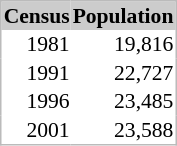<table cellpadding="1" style="float:right; margin:0 1em 1em 0; border:1px #bbb solid; border-collapse:collapse; font-size:90%;">
<tr bgcolor="#CCCCCC" style="text-align:center;">
<th>Census</th>
<th>Population</th>
</tr>
<tr style="text-align:right;">
<td>1981</td>
<td>19,816</td>
</tr>
<tr style="text-align:right;">
<td>1991</td>
<td>22,727</td>
</tr>
<tr style="text-align:right;">
<td>1996</td>
<td>23,485</td>
</tr>
<tr style="text-align:right;">
<td>2001</td>
<td>23,588</td>
</tr>
<tr style="text-align:right;">
</tr>
</table>
